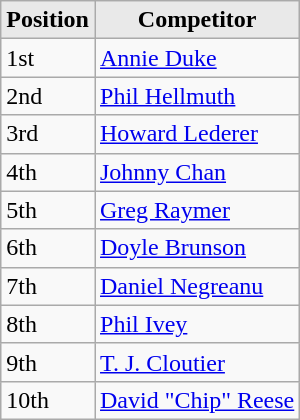<table class="wikitable">
<tr>
<th style="background: #E9E9E9;">Position</th>
<th style="background: #E9E9E9;">Competitor</th>
</tr>
<tr>
<td>1st</td>
<td><a href='#'>Annie Duke</a></td>
</tr>
<tr>
<td>2nd</td>
<td><a href='#'>Phil Hellmuth</a></td>
</tr>
<tr>
<td>3rd</td>
<td><a href='#'>Howard Lederer</a></td>
</tr>
<tr>
<td>4th</td>
<td><a href='#'>Johnny Chan</a></td>
</tr>
<tr>
<td>5th</td>
<td><a href='#'>Greg Raymer</a></td>
</tr>
<tr>
<td>6th</td>
<td><a href='#'>Doyle Brunson</a></td>
</tr>
<tr>
<td>7th</td>
<td><a href='#'>Daniel Negreanu</a></td>
</tr>
<tr>
<td>8th</td>
<td><a href='#'>Phil Ivey</a></td>
</tr>
<tr>
<td>9th</td>
<td><a href='#'>T. J. Cloutier</a></td>
</tr>
<tr>
<td>10th</td>
<td><a href='#'>David "Chip" Reese</a></td>
</tr>
</table>
